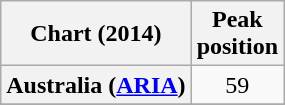<table class="wikitable sortable plainrowheaders">
<tr>
<th scope="col">Chart (2014)</th>
<th scope="col">Peak<br>position</th>
</tr>
<tr>
<th scope="row">Australia (<a href='#'>ARIA</a>)</th>
<td align="center">59</td>
</tr>
<tr>
</tr>
<tr>
</tr>
</table>
